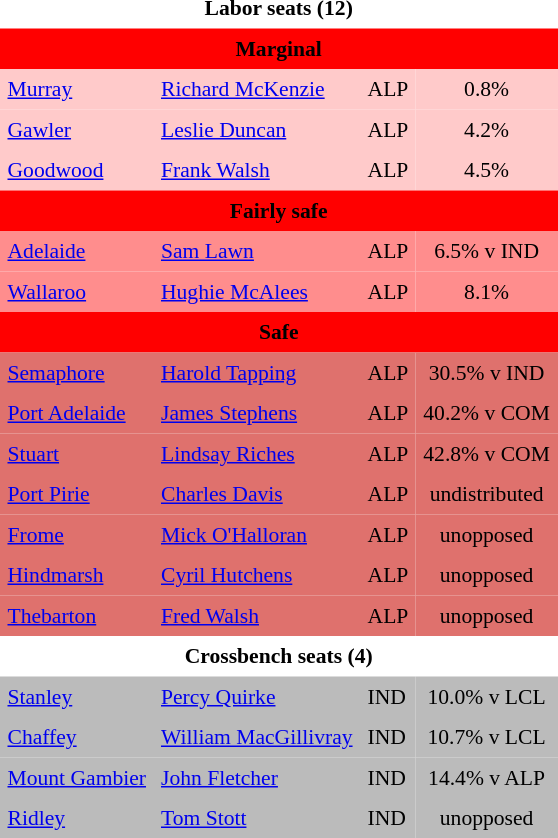<table class="toccolours" cellpadding="5" cellspacing="0" style="float:left; margin-right:.5em; margin-top:.4em; font-size:90%;">
<tr>
<td COLSPAN=4 align="center"><strong>Labor seats (12)</strong></td>
</tr>
<tr>
<td COLSPAN=4 align="center" bgcolor="red"><span><strong>Marginal</strong></span></td>
</tr>
<tr>
<td align="left" bgcolor="FFCACA"><a href='#'>Murray</a></td>
<td align="left" bgcolor="FFCACA"><a href='#'>Richard McKenzie</a></td>
<td align="left" bgcolor="FFCACA">ALP</td>
<td align="center" bgcolor="FFCACA">0.8%</td>
</tr>
<tr>
<td align="left" bgcolor="FFCACA"><a href='#'>Gawler</a></td>
<td align="left" bgcolor="FFCACA"><a href='#'>Leslie Duncan</a></td>
<td align="left" bgcolor="FFCACA">ALP</td>
<td align="center" bgcolor="FFCACA">4.2%</td>
</tr>
<tr>
<td align="left" bgcolor="FFCACA"><a href='#'>Goodwood</a></td>
<td align="left" bgcolor="FFCACA"><a href='#'>Frank Walsh</a></td>
<td align="left" bgcolor="FFCACA">ALP</td>
<td align="center" bgcolor="FFCACA">4.5%</td>
</tr>
<tr>
<td COLSPAN=4 align="center" bgcolor="red"><span><strong>Fairly safe</strong></span></td>
</tr>
<tr>
<td align="left" bgcolor="FF8D8D"><a href='#'>Adelaide</a></td>
<td align="left" bgcolor="FF8D8D"><a href='#'>Sam Lawn</a></td>
<td align="left" bgcolor="FF8D8D">ALP</td>
<td align="center" bgcolor="FF8D8D">6.5% v IND</td>
</tr>
<tr>
<td align="left" bgcolor="FF8D8D"><a href='#'>Wallaroo</a></td>
<td align="left" bgcolor="FF8D8D"><a href='#'>Hughie McAlees</a></td>
<td align="left" bgcolor="FF8D8D">ALP</td>
<td align="center" bgcolor="FF8D8D">8.1%</td>
</tr>
<tr>
<td COLSPAN=4 align="center" bgcolor="red"><span><strong>Safe</strong></span></td>
</tr>
<tr>
<td align="left" bgcolor="DF716D"><a href='#'>Semaphore</a></td>
<td align="left" bgcolor="DF716D"><a href='#'>Harold Tapping</a></td>
<td align="left" bgcolor="DF716D">ALP</td>
<td align="center" bgcolor="DF716D">30.5% v IND</td>
</tr>
<tr>
<td align="left" bgcolor="DF716D"><a href='#'>Port Adelaide</a></td>
<td align="left" bgcolor="DF716D"><a href='#'>James Stephens</a></td>
<td align="left" bgcolor="DF716D">ALP</td>
<td align="center" bgcolor="DF716D">40.2% v COM</td>
</tr>
<tr>
<td align="left" bgcolor="DF716D"><a href='#'>Stuart</a></td>
<td align="left" bgcolor="DF716D"><a href='#'>Lindsay Riches</a></td>
<td align="left" bgcolor="DF716D">ALP</td>
<td align="center" bgcolor="DF716D">42.8% v COM</td>
</tr>
<tr>
<td align="left" bgcolor="DF716D"><a href='#'>Port Pirie</a></td>
<td align="left" bgcolor="DF716D"><a href='#'>Charles Davis</a></td>
<td align="left" bgcolor="DF716D">ALP</td>
<td align="center" bgcolor="DF716D">undistributed</td>
</tr>
<tr>
<td align="left" bgcolor="DF716D"><a href='#'>Frome</a></td>
<td align="left" bgcolor="DF716D"><a href='#'>Mick O'Halloran</a></td>
<td align="left" bgcolor="DF716D">ALP</td>
<td align="center" bgcolor="DF716D">unopposed</td>
</tr>
<tr>
<td align="left" bgcolor="DF716D"><a href='#'>Hindmarsh</a></td>
<td align="left" bgcolor="DF716D"><a href='#'>Cyril Hutchens</a></td>
<td align="left" bgcolor="DF716D">ALP</td>
<td align="center" bgcolor="DF716D">unopposed</td>
</tr>
<tr>
<td align="left" bgcolor="DF716D"><a href='#'>Thebarton</a></td>
<td align="left" bgcolor="DF716D"><a href='#'>Fred Walsh</a></td>
<td align="left" bgcolor="DF716D">ALP</td>
<td align="center" bgcolor="DF716D">unopposed</td>
</tr>
<tr>
<td COLSPAN=4 align="center"><strong>Crossbench seats (4)</strong></td>
</tr>
<tr>
<td align="left" bgcolor="BBBBBB"><a href='#'>Stanley</a></td>
<td align="left" bgcolor="BBBBBB"><a href='#'>Percy Quirke</a></td>
<td align="left" bgcolor="BBBBBB">IND</td>
<td align="center" bgcolor="BBBBBB">10.0% v LCL</td>
</tr>
<tr>
<td align="left" bgcolor="BBBBBB"><a href='#'>Chaffey</a></td>
<td align="left" bgcolor="BBBBBB"><a href='#'>William MacGillivray</a></td>
<td align="left" bgcolor="BBBBBB">IND</td>
<td align="center" bgcolor="BBBBBB">10.7% v LCL</td>
</tr>
<tr>
<td align="left" bgcolor="BBBBBB"><a href='#'>Mount Gambier</a></td>
<td align="left" bgcolor="BBBBBB"><a href='#'>John Fletcher</a></td>
<td align="left" bgcolor="BBBBBB">IND</td>
<td align="center" bgcolor="BBBBBB">14.4% v ALP</td>
</tr>
<tr>
<td align="left" bgcolor="BBBBBB"><a href='#'>Ridley</a></td>
<td align="left" bgcolor="BBBBBB"><a href='#'>Tom Stott</a></td>
<td align="left" bgcolor="BBBBBB">IND</td>
<td align="center" bgcolor="BBBBBB">unopposed</td>
</tr>
<tr>
</tr>
</table>
